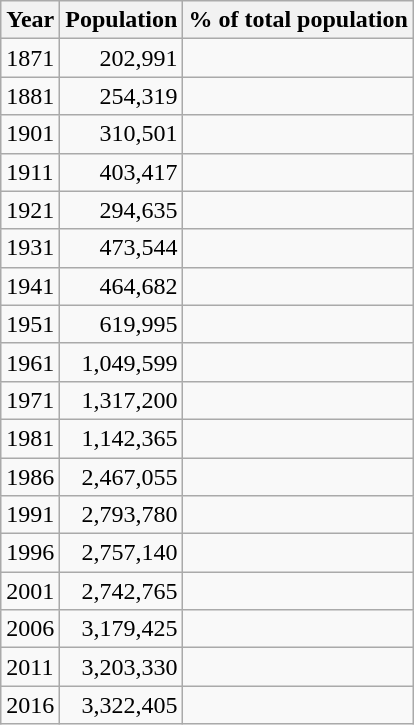<table class="wikitable sortable">
<tr>
<th>Year</th>
<th>Population</th>
<th>% of total population</th>
</tr>
<tr>
<td>1871<br></td>
<td align="right">202,991</td>
<td align="right"></td>
</tr>
<tr>
<td>1881<br></td>
<td align="right">254,319</td>
<td align="right"></td>
</tr>
<tr>
<td>1901<br></td>
<td align="right">310,501</td>
<td align="right"></td>
</tr>
<tr>
<td>1911<br></td>
<td align="right">403,417</td>
<td align="right"></td>
</tr>
<tr>
<td>1921<br></td>
<td align="right">294,635</td>
<td align="right"></td>
</tr>
<tr>
<td>1931<br></td>
<td align="right">473,544</td>
<td align="right"></td>
</tr>
<tr>
<td>1941<br></td>
<td align="right">464,682</td>
<td align="right"></td>
</tr>
<tr>
<td>1951<br></td>
<td align="right">619,995</td>
<td align="right"></td>
</tr>
<tr>
<td>1961<br></td>
<td align="right">1,049,599</td>
<td align="right"></td>
</tr>
<tr>
<td>1971<br></td>
<td align="right">1,317,200</td>
<td align="right"></td>
</tr>
<tr>
<td>1981<br></td>
<td align="right">1,142,365</td>
<td align="right"></td>
</tr>
<tr>
<td>1986<br></td>
<td align="right">2,467,055</td>
<td align="right"></td>
</tr>
<tr>
<td>1991<br></td>
<td align="right">2,793,780</td>
<td align="right"></td>
</tr>
<tr>
<td>1996<br></td>
<td align="right">2,757,140</td>
<td align="right"></td>
</tr>
<tr>
<td>2001<br></td>
<td align="right">2,742,765</td>
<td align="right"></td>
</tr>
<tr>
<td>2006<br></td>
<td align="right">3,179,425</td>
<td align="right"></td>
</tr>
<tr>
<td>2011<br></td>
<td align="right">3,203,330</td>
<td align="right"></td>
</tr>
<tr>
<td>2016<br></td>
<td align="right">3,322,405</td>
<td align="right"></td>
</tr>
</table>
